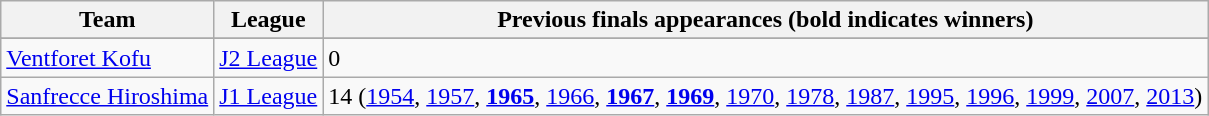<table class="wikitable">
<tr>
<th>Team</th>
<th>League</th>
<th>Previous finals appearances (bold indicates winners)</th>
</tr>
<tr>
</tr>
<tr>
<td><a href='#'>Ventforet Kofu</a></td>
<td><a href='#'>J2 League</a></td>
<td>0</td>
</tr>
<tr>
<td><a href='#'>Sanfrecce Hiroshima</a></td>
<td><a href='#'>J1 League</a></td>
<td>14 (<a href='#'>1954</a>, <a href='#'>1957</a>, <strong><a href='#'>1965</a></strong>, <a href='#'>1966</a>, <strong><a href='#'>1967</a></strong>, <strong><a href='#'>1969</a></strong>, <a href='#'>1970</a>, <a href='#'>1978</a>, <a href='#'>1987</a>, <a href='#'>1995</a>, <a href='#'>1996</a>, <a href='#'>1999</a>, <a href='#'>2007</a>, <a href='#'>2013</a>)</td>
</tr>
</table>
